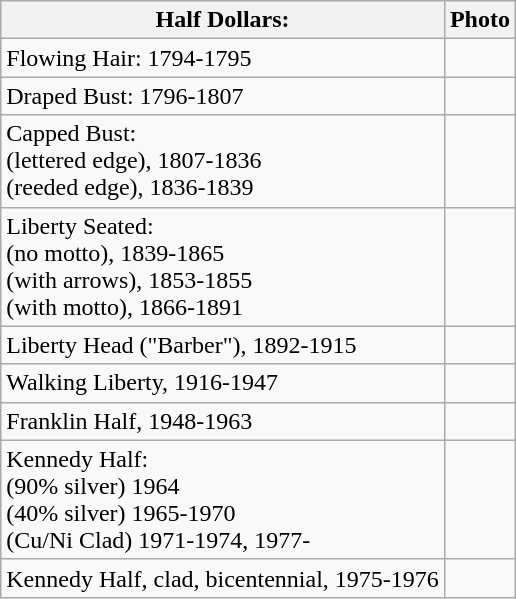<table border="1" class=wikitable>
<tr>
<th>Half Dollars:</th>
<th>Photo</th>
</tr>
<tr>
<td>Flowing Hair: 1794-1795</td>
<td></td>
</tr>
<tr>
<td>Draped Bust: 1796-1807</td>
<td></td>
</tr>
<tr>
<td>Capped Bust:<br>(lettered edge), 1807-1836<br>(reeded edge), 1836-1839</td>
<td></td>
</tr>
<tr>
<td>Liberty Seated:<br>(no motto), 1839-1865<br>(with arrows), 1853-1855<br>(with motto), 1866-1891</td>
<td></td>
</tr>
<tr>
<td>Liberty Head ("Barber"), 1892-1915</td>
<td></td>
</tr>
<tr>
<td>Walking Liberty, 1916-1947</td>
<td></td>
</tr>
<tr>
<td>Franklin Half, 1948-1963</td>
<td></td>
</tr>
<tr>
<td>Kennedy Half:<br>(90% silver) 1964<br>(40% silver) 1965-1970<br>(Cu/Ni Clad) 1971-1974, 1977-</td>
<td></td>
</tr>
<tr>
<td>Kennedy Half, clad, bicentennial, 1975-1976</td>
<td></td>
</tr>
</table>
